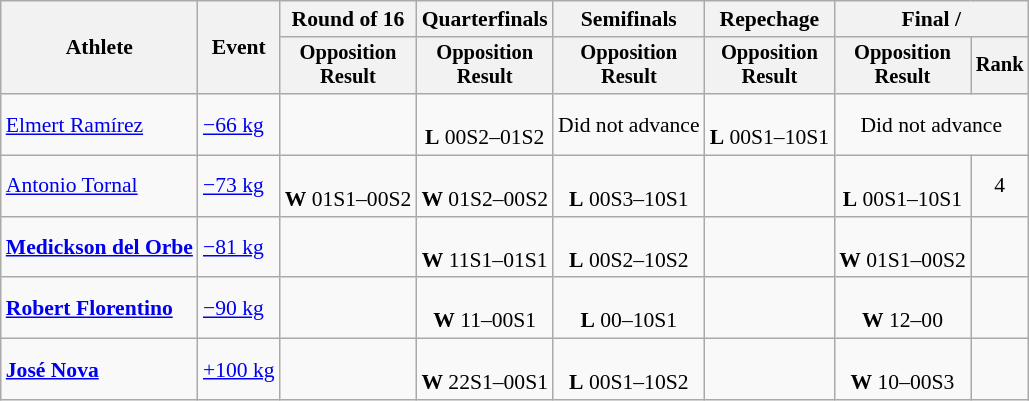<table class="wikitable" style="font-size:90%">
<tr>
<th rowspan=2>Athlete</th>
<th rowspan=2>Event</th>
<th>Round of 16</th>
<th>Quarterfinals</th>
<th>Semifinals</th>
<th>Repechage</th>
<th colspan=2>Final / </th>
</tr>
<tr style="font-size:95%">
<th>Opposition<br>Result</th>
<th>Opposition<br>Result</th>
<th>Opposition<br>Result</th>
<th>Opposition<br>Result</th>
<th>Opposition<br>Result</th>
<th>Rank</th>
</tr>
<tr align=center>
<td align=left><a href='#'>Elmert Ramírez</a></td>
<td align=left><a href='#'>−66 kg</a></td>
<td></td>
<td><br><strong>L</strong> 00S2–01S2</td>
<td>Did not advance</td>
<td><br><strong>L</strong> 00S1–10S1</td>
<td colspan=2>Did not advance</td>
</tr>
<tr align=center>
<td align=left><a href='#'>Antonio Tornal</a></td>
<td align=left><a href='#'>−73 kg</a></td>
<td><br><strong>W</strong> 01S1–00S2</td>
<td><br><strong>W</strong> 01S2–00S2</td>
<td><br><strong>L</strong> 00S3–10S1</td>
<td></td>
<td><br><strong>L</strong> 00S1–10S1</td>
<td>4</td>
</tr>
<tr align=center>
<td align=left><strong><a href='#'>Medickson del Orbe</a></strong></td>
<td align=left><a href='#'>−81 kg</a></td>
<td></td>
<td><br><strong>W</strong> 11S1–01S1</td>
<td><br><strong>L</strong> 00S2–10S2</td>
<td></td>
<td><br><strong>W</strong> 01S1–00S2</td>
<td></td>
</tr>
<tr align=center>
<td align=left><strong><a href='#'>Robert Florentino</a></strong></td>
<td align=left><a href='#'>−90 kg</a></td>
<td></td>
<td><br><strong>W</strong> 11–00S1</td>
<td><br><strong>L</strong> 00–10S1</td>
<td></td>
<td><br><strong>W</strong> 12–00</td>
<td></td>
</tr>
<tr align=center>
<td align=left><strong><a href='#'>José Nova</a></strong></td>
<td align=left><a href='#'>+100 kg</a></td>
<td></td>
<td><br><strong>W</strong> 22S1–00S1</td>
<td><br><strong>L</strong> 00S1–10S2</td>
<td></td>
<td><br><strong>W</strong> 10–00S3</td>
<td></td>
</tr>
</table>
